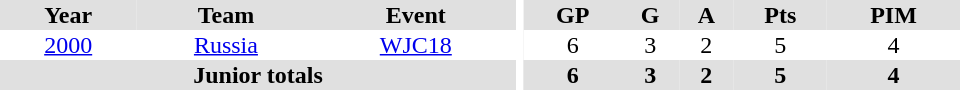<table border="0" cellpadding="1" cellspacing="0" ID="Table3" style="text-align:center; width:40em">
<tr ALIGN="center" bgcolor="#e0e0e0">
<th>Year</th>
<th>Team</th>
<th>Event</th>
<th rowspan="99" bgcolor="#ffffff"></th>
<th>GP</th>
<th>G</th>
<th>A</th>
<th>Pts</th>
<th>PIM</th>
</tr>
<tr>
<td><a href='#'>2000</a></td>
<td><a href='#'>Russia</a></td>
<td><a href='#'>WJC18</a></td>
<td>6</td>
<td>3</td>
<td>2</td>
<td>5</td>
<td>4</td>
</tr>
<tr bgcolor="#e0e0e0">
<th colspan="3">Junior totals</th>
<th>6</th>
<th>3</th>
<th>2</th>
<th>5</th>
<th>4</th>
</tr>
</table>
